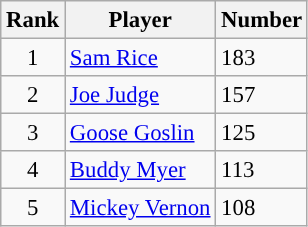<table class="wikitable" style="font-size: 95%; text-align:left;">
<tr>
<th>Rank</th>
<th>Player</th>
<th>Number</th>
</tr>
<tr>
<td align="center">1</td>
<td><a href='#'>Sam Rice</a></td>
<td>183</td>
</tr>
<tr>
<td align="center">2</td>
<td><a href='#'>Joe Judge</a></td>
<td>157</td>
</tr>
<tr>
<td align="center">3</td>
<td><a href='#'>Goose Goslin</a></td>
<td>125</td>
</tr>
<tr>
<td align="center">4</td>
<td><a href='#'>Buddy Myer</a></td>
<td>113</td>
</tr>
<tr>
<td align="center">5</td>
<td><a href='#'>Mickey Vernon</a></td>
<td>108</td>
</tr>
</table>
